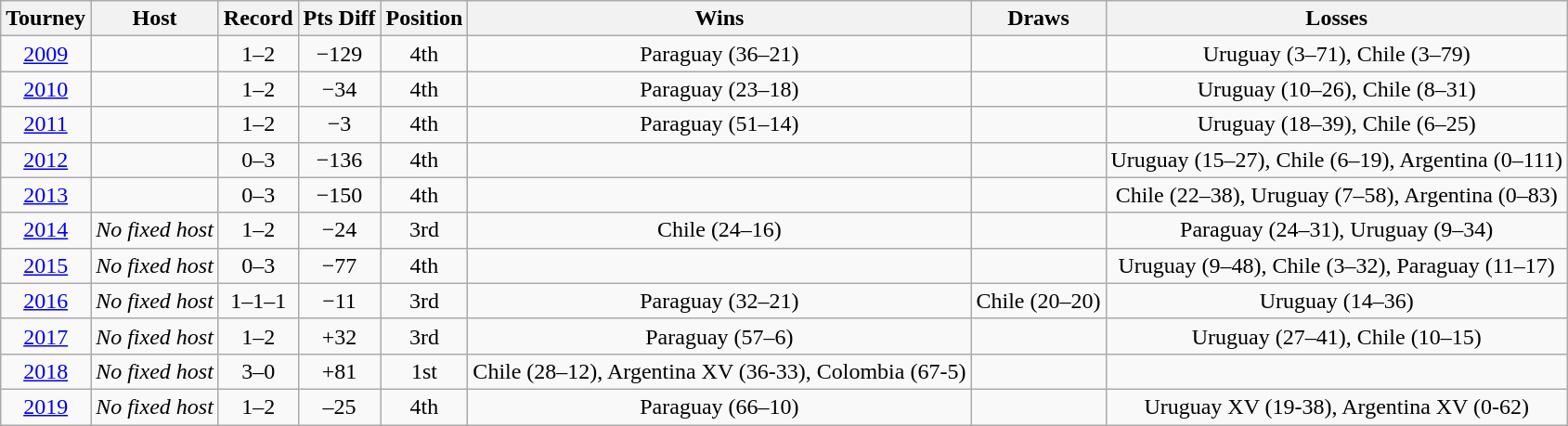<table class=wikitable style=text-align:center>
<tr>
<th>Tourney</th>
<th>Host</th>
<th>Record</th>
<th>Pts Diff</th>
<th>Position</th>
<th>Wins</th>
<th>Draws</th>
<th>Losses</th>
</tr>
<tr>
<td><a href='#'>2009</a></td>
<td align=left></td>
<td>1–2</td>
<td>−129</td>
<td>4th</td>
<td>Paraguay (36–21)</td>
<td></td>
<td>Uruguay (3–71), Chile (3–79)</td>
</tr>
<tr>
<td><a href='#'>2010</a></td>
<td align=left></td>
<td>1–2</td>
<td>−34</td>
<td>4th</td>
<td>Paraguay (23–18)</td>
<td></td>
<td>Uruguay (10–26), Chile (8–31)</td>
</tr>
<tr>
<td><a href='#'>2011</a></td>
<td align=left></td>
<td>1–2</td>
<td>−3</td>
<td>4th</td>
<td>Paraguay (51–14)</td>
<td></td>
<td>Uruguay (18–39), Chile (6–25)</td>
</tr>
<tr>
<td><a href='#'>2012</a></td>
<td align=left></td>
<td>0–3</td>
<td>−136</td>
<td>4th</td>
<td></td>
<td></td>
<td>Uruguay (15–27), Chile (6–19), Argentina (0–111)</td>
</tr>
<tr>
<td><a href='#'>2013</a></td>
<td align=left></td>
<td>0–3</td>
<td>−150</td>
<td>4th</td>
<td></td>
<td></td>
<td>Chile (22–38), Uruguay (7–58), Argentina (0–83)</td>
</tr>
<tr>
<td><a href='#'>2014</a></td>
<td><em>No fixed host</em></td>
<td>1–2</td>
<td>−24</td>
<td>3rd</td>
<td>Chile (24–16)</td>
<td></td>
<td>Paraguay (24–31), Uruguay (9–34)</td>
</tr>
<tr>
<td><a href='#'>2015</a></td>
<td><em>No fixed host</em></td>
<td>0–3</td>
<td>−77</td>
<td>4th</td>
<td></td>
<td></td>
<td>Uruguay (9–48), Chile (3–32), Paraguay (11–17)</td>
</tr>
<tr>
<td><a href='#'>2016</a></td>
<td><em>No fixed host</em></td>
<td>1–1–1</td>
<td>−11</td>
<td>3rd</td>
<td>Paraguay (32–21)</td>
<td>Chile (20–20)</td>
<td>Uruguay (14–36)</td>
</tr>
<tr>
<td><a href='#'>2017</a></td>
<td><em>No fixed host</em></td>
<td>1–2</td>
<td>+32</td>
<td>3rd</td>
<td>Paraguay (57–6)</td>
<td></td>
<td>Uruguay (27–41), Chile (10–15)</td>
</tr>
<tr>
<td><a href='#'>2018</a></td>
<td><em>No fixed host</em></td>
<td>3–0</td>
<td>+81</td>
<td>1st</td>
<td>Chile (28–12), Argentina XV (36-33), Colombia (67-5)</td>
<td></td>
<td></td>
</tr>
<tr>
<td><a href='#'>2019</a></td>
<td><em>No fixed host</em></td>
<td>1–2</td>
<td>–25</td>
<td>4th</td>
<td>Paraguay (66–10)</td>
<td></td>
<td>Uruguay XV (19-38), Argentina XV (0-62)</td>
</tr>
</table>
